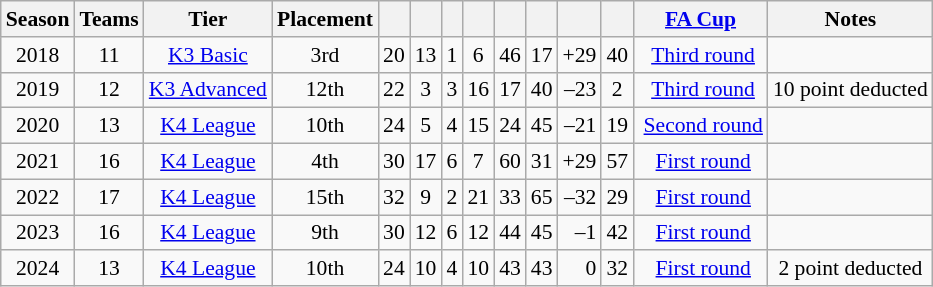<table class="wikitable" style="text-align: center; font-size:90%;">
<tr>
<th>Season</th>
<th>Teams</th>
<th>Tier</th>
<th>Placement</th>
<th></th>
<th></th>
<th></th>
<th></th>
<th></th>
<th></th>
<th></th>
<th></th>
<th><a href='#'>FA Cup</a></th>
<th>Notes</th>
</tr>
<tr>
<td>2018</td>
<td>11</td>
<td><a href='#'>K3 Basic</a></td>
<td>3rd</td>
<td>20</td>
<td>13</td>
<td>1</td>
<td>6</td>
<td>46</td>
<td>17</td>
<td align=right>+29</td>
<td>40</td>
<td> <a href='#'>Third round</a></td>
<td> </td>
</tr>
<tr>
<td>2019</td>
<td>12</td>
<td><a href='#'>K3 Advanced</a></td>
<td>12th</td>
<td>22</td>
<td>3</td>
<td>3</td>
<td>16</td>
<td>17</td>
<td>40</td>
<td align=right>–23</td>
<td>2</td>
<td> <a href='#'>Third round</a></td>
<td>10 point deducted</td>
</tr>
<tr>
<td>2020</td>
<td>13</td>
<td><a href='#'>K4 League</a></td>
<td>10th</td>
<td>24</td>
<td>5</td>
<td>4</td>
<td>15</td>
<td>24</td>
<td>45</td>
<td align=right>–21</td>
<td>19</td>
<td> <a href='#'>Second round</a></td>
<td> </td>
</tr>
<tr>
<td>2021</td>
<td>16</td>
<td><a href='#'>K4 League</a></td>
<td>4th</td>
<td>30</td>
<td>17</td>
<td>6</td>
<td>7</td>
<td>60</td>
<td>31</td>
<td align=right>+29</td>
<td>57</td>
<td> <a href='#'>First round</a></td>
<td> </td>
</tr>
<tr>
<td>2022</td>
<td>17</td>
<td><a href='#'>K4 League</a></td>
<td>15th</td>
<td>32</td>
<td>9</td>
<td>2</td>
<td>21</td>
<td>33</td>
<td>65</td>
<td align=right>–32</td>
<td>29</td>
<td> <a href='#'>First round</a></td>
<td> </td>
</tr>
<tr>
<td>2023</td>
<td>16</td>
<td><a href='#'>K4 League</a></td>
<td>9th</td>
<td>30</td>
<td>12</td>
<td>6</td>
<td>12</td>
<td>44</td>
<td>45</td>
<td align=right>–1</td>
<td>42</td>
<td> <a href='#'>First round</a></td>
<td> </td>
</tr>
<tr>
<td>2024</td>
<td>13</td>
<td><a href='#'>K4 League</a></td>
<td>10th</td>
<td>24</td>
<td>10</td>
<td>4</td>
<td>10</td>
<td>43</td>
<td>43</td>
<td align=right>0</td>
<td>32</td>
<td> <a href='#'>First round</a></td>
<td>2 point deducted</td>
</tr>
</table>
